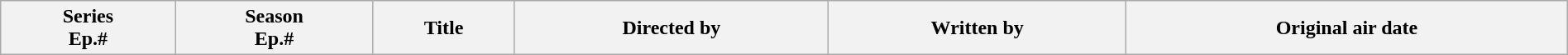<table class="wikitable plainrowheaders" style="width:100%; margin:auto;">
<tr>
<th>Series<br>Ep.#</th>
<th>Season<br>Ep.#</th>
<th>Title</th>
<th>Directed by</th>
<th>Written by</th>
<th>Original air date<br>






</th>
</tr>
</table>
